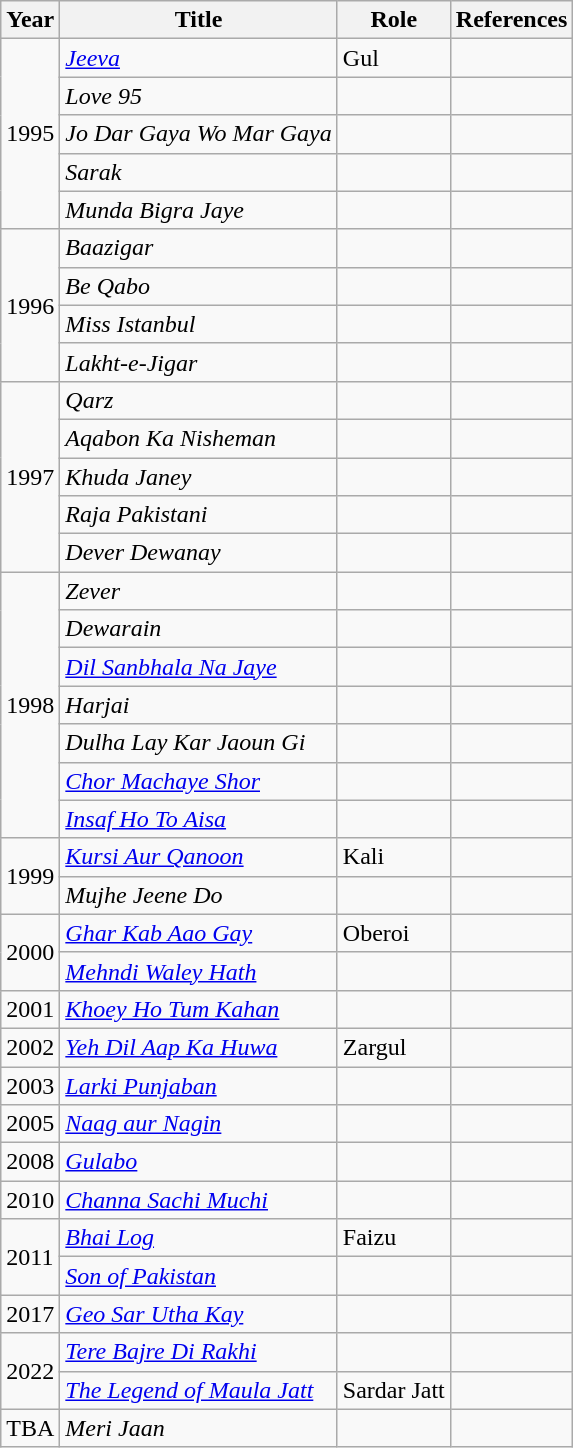<table class="wikitable">
<tr>
<th>Year</th>
<th>Title</th>
<th>Role</th>
<th>References</th>
</tr>
<tr>
<td rowspan="5">1995</td>
<td><em><a href='#'>Jeeva</a></em></td>
<td>Gul</td>
<td></td>
</tr>
<tr>
<td><em>Love 95</em></td>
<td></td>
<td></td>
</tr>
<tr>
<td><em>Jo Dar Gaya Wo Mar Gaya</em></td>
<td></td>
<td></td>
</tr>
<tr>
<td><em>Sarak</em></td>
<td></td>
<td></td>
</tr>
<tr>
<td><em>Munda Bigra Jaye</em></td>
<td></td>
<td></td>
</tr>
<tr>
<td rowspan="4">1996</td>
<td><em>Baazigar</em></td>
<td></td>
<td></td>
</tr>
<tr>
<td><em>Be Qabo</em></td>
<td></td>
<td></td>
</tr>
<tr>
<td><em>Miss Istanbul</em></td>
<td></td>
<td></td>
</tr>
<tr>
<td><em>Lakht-e-Jigar</em></td>
<td></td>
<td></td>
</tr>
<tr>
<td rowspan="5">1997</td>
<td><em>Qarz</em></td>
<td></td>
<td></td>
</tr>
<tr>
<td><em>Aqabon Ka Nisheman</em></td>
<td></td>
<td></td>
</tr>
<tr>
<td><em>Khuda Janey</em></td>
<td></td>
<td></td>
</tr>
<tr>
<td><em>Raja Pakistani</em></td>
<td></td>
<td></td>
</tr>
<tr>
<td><em>Dever Dewanay</em></td>
<td></td>
<td></td>
</tr>
<tr>
<td rowspan="7">1998</td>
<td><em>Zever</em></td>
<td></td>
<td></td>
</tr>
<tr>
<td><em>Dewarain</em></td>
<td></td>
<td></td>
</tr>
<tr>
<td><em><a href='#'>Dil Sanbhala Na Jaye</a></em></td>
<td></td>
<td></td>
</tr>
<tr>
<td><em>Harjai</em></td>
<td></td>
<td></td>
</tr>
<tr>
<td><em>Dulha Lay Kar Jaoun Gi</em></td>
<td></td>
<td></td>
</tr>
<tr>
<td><em><a href='#'>Chor Machaye Shor</a></em></td>
<td></td>
<td></td>
</tr>
<tr>
<td><em><a href='#'>Insaf Ho To Aisa</a></em></td>
<td></td>
<td></td>
</tr>
<tr>
<td rowspan="2">1999</td>
<td><em><a href='#'>Kursi Aur Qanoon</a></em></td>
<td>Kali</td>
<td></td>
</tr>
<tr>
<td><em>Mujhe Jeene Do</em></td>
<td></td>
<td></td>
</tr>
<tr>
<td rowspan=2>2000</td>
<td><em><a href='#'>Ghar Kab Aao Gay</a></em></td>
<td>Oberoi</td>
<td></td>
</tr>
<tr>
<td><em><a href='#'>Mehndi Waley Hath</a></em></td>
<td></td>
<td></td>
</tr>
<tr>
<td>2001</td>
<td><em><a href='#'>Khoey Ho Tum Kahan</a></em></td>
<td></td>
<td></td>
</tr>
<tr>
<td>2002</td>
<td><em><a href='#'>Yeh Dil Aap Ka Huwa</a></em></td>
<td>Zargul</td>
<td></td>
</tr>
<tr>
<td>2003</td>
<td><em><a href='#'>Larki Punjaban</a></em></td>
<td></td>
<td></td>
</tr>
<tr>
<td>2005</td>
<td><em><a href='#'>Naag aur Nagin</a></em></td>
<td></td>
<td></td>
</tr>
<tr>
<td>2008</td>
<td><em><a href='#'>Gulabo</a></em></td>
<td></td>
<td></td>
</tr>
<tr>
<td>2010</td>
<td><em><a href='#'>Channa Sachi Muchi</a></em></td>
<td></td>
<td></td>
</tr>
<tr>
<td rowspan="2">2011</td>
<td><em><a href='#'>Bhai Log</a></em></td>
<td>Faizu</td>
<td></td>
</tr>
<tr>
<td><em><a href='#'>Son of Pakistan</a></em></td>
<td></td>
<td></td>
</tr>
<tr>
<td>2017</td>
<td><em><a href='#'>Geo Sar Utha Kay</a></em></td>
<td></td>
<td></td>
</tr>
<tr>
<td rowspan="2">2022</td>
<td><em><a href='#'>Tere Bajre Di Rakhi</a></em></td>
<td></td>
<td></td>
</tr>
<tr>
<td><em><a href='#'>The Legend of Maula Jatt</a></em></td>
<td>Sardar Jatt</td>
<td></td>
</tr>
<tr>
<td>TBA</td>
<td><em>Meri Jaan</em></td>
<td></td>
<td></td>
</tr>
</table>
